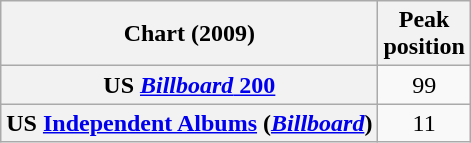<table class="wikitable sortable plainrowheaders" style="text-align:center">
<tr>
<th scope="col">Chart (2009)</th>
<th scope="col">Peak<br> position</th>
</tr>
<tr>
<th scope="row">US <a href='#'><em>Billboard</em> 200</a></th>
<td>99</td>
</tr>
<tr>
<th scope="row">US <a href='#'>Independent Albums</a> (<em><a href='#'>Billboard</a></em>)</th>
<td>11</td>
</tr>
</table>
